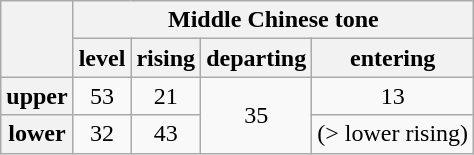<table class="wikitable" style="text-align: center;">
<tr>
<th rowspan=2></th>
<th colspan="4">Middle Chinese tone</th>
</tr>
<tr>
<th>level</th>
<th>rising</th>
<th>departing</th>
<th>entering</th>
</tr>
<tr>
<th>upper</th>
<td>53</td>
<td>21</td>
<td rowspan=2>35</td>
<td>13</td>
</tr>
<tr>
<th>lower</th>
<td>32</td>
<td>43</td>
<td>(> lower rising)</td>
</tr>
</table>
